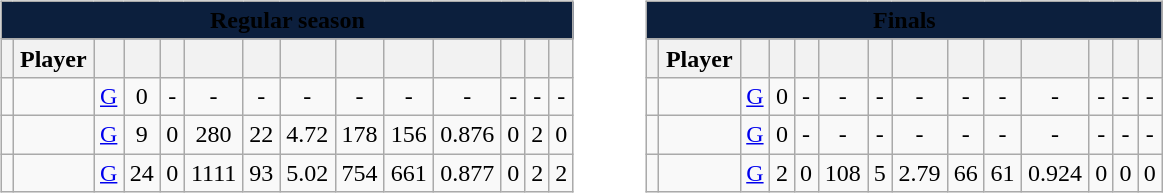<table>
<tr valign=top>
<td><br><table class="sortable wikitable" style="width:100%;text-align:center">
<tr>
<th style="background:#0c1f3d;" colspan="14"><span>Regular season</span></th>
</tr>
<tr>
<th></th>
<th>Player</th>
<th></th>
<th></th>
<th></th>
<th></th>
<th></th>
<th></th>
<th></th>
<th></th>
<th></th>
<th></th>
<th></th>
<th></th>
</tr>
<tr>
<td></td>
<td align="left"></td>
<td><a href='#'>G</a></td>
<td>0</td>
<td>-</td>
<td>-</td>
<td>-</td>
<td>-</td>
<td>-</td>
<td>-</td>
<td>-</td>
<td>-</td>
<td>-</td>
<td>-</td>
</tr>
<tr>
<td></td>
<td align="left"></td>
<td><a href='#'>G</a></td>
<td>9</td>
<td>0</td>
<td>280</td>
<td>22</td>
<td>4.72</td>
<td>178</td>
<td>156</td>
<td>0.876</td>
<td>0</td>
<td>2</td>
<td>0</td>
</tr>
<tr>
<td></td>
<td align="left"></td>
<td><a href='#'>G</a></td>
<td>24</td>
<td>0</td>
<td>1111</td>
<td>93</td>
<td>5.02</td>
<td>754</td>
<td>661</td>
<td>0.877</td>
<td>0</td>
<td>2</td>
<td>2</td>
</tr>
</table>
</td>
<td></td>
<td></td>
<td></td>
<td></td>
<td></td>
<td></td>
<td></td>
<td></td>
<td></td>
<td></td>
<td></td>
<td><br><table class="sortable wikitable" style="width:100%;text-align:center">
<tr>
<th style="background:#0c1f3d;" colspan="14"><span>Finals</span></th>
</tr>
<tr>
<th></th>
<th>Player</th>
<th></th>
<th></th>
<th></th>
<th></th>
<th></th>
<th></th>
<th></th>
<th></th>
<th></th>
<th></th>
<th></th>
<th></th>
</tr>
<tr>
<td></td>
<td align="left"></td>
<td><a href='#'>G</a></td>
<td>0</td>
<td>-</td>
<td>-</td>
<td>-</td>
<td>-</td>
<td>-</td>
<td>-</td>
<td>-</td>
<td>-</td>
<td>-</td>
<td>-</td>
</tr>
<tr>
<td></td>
<td align="left"></td>
<td><a href='#'>G</a></td>
<td>0</td>
<td>-</td>
<td>-</td>
<td>-</td>
<td>-</td>
<td>-</td>
<td>-</td>
<td>-</td>
<td>-</td>
<td>-</td>
<td>-</td>
</tr>
<tr>
<td></td>
<td align="left"></td>
<td><a href='#'>G</a></td>
<td>2</td>
<td>0</td>
<td>108</td>
<td>5</td>
<td>2.79</td>
<td>66</td>
<td>61</td>
<td>0.924</td>
<td>0</td>
<td>0</td>
<td>0</td>
</tr>
</table>
</td>
</tr>
</table>
